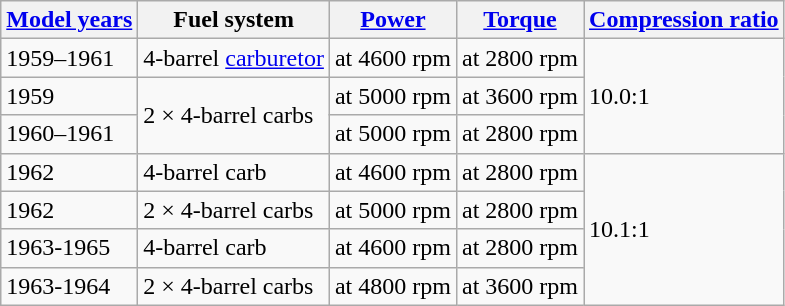<table class="wikitable">
<tr>
<th><a href='#'>Model years</a></th>
<th>Fuel system</th>
<th><a href='#'>Power</a></th>
<th><a href='#'>Torque</a></th>
<th><a href='#'>Compression ratio</a></th>
</tr>
<tr>
<td>1959–1961</td>
<td>4-barrel <a href='#'>carburetor</a></td>
<td> at 4600 rpm</td>
<td> at 2800 rpm</td>
<td rowspan="3">10.0:1</td>
</tr>
<tr>
<td>1959</td>
<td rowspan="2">2 × 4-barrel carbs</td>
<td> at 5000 rpm</td>
<td> at 3600 rpm</td>
</tr>
<tr>
<td>1960–1961</td>
<td> at 5000 rpm</td>
<td> at 2800 rpm</td>
</tr>
<tr>
<td>1962</td>
<td>4-barrel carb</td>
<td> at 4600 rpm</td>
<td> at 2800 rpm</td>
<td rowspan="4">10.1:1</td>
</tr>
<tr>
<td>1962</td>
<td>2 × 4-barrel carbs</td>
<td> at 5000 rpm</td>
<td> at 2800 rpm</td>
</tr>
<tr>
<td>1963-1965</td>
<td>4-barrel carb</td>
<td> at 4600 rpm</td>
<td> at 2800 rpm</td>
</tr>
<tr>
<td>1963-1964</td>
<td>2 × 4-barrel carbs</td>
<td> at 4800 rpm</td>
<td> at 3600 rpm</td>
</tr>
</table>
